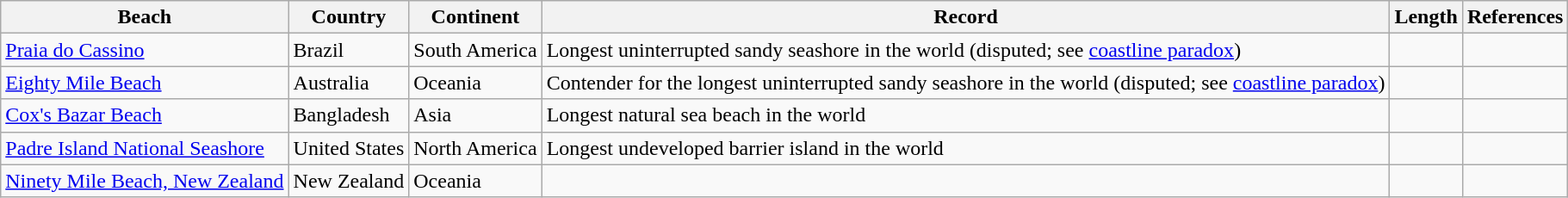<table class="wikitable sortable">
<tr>
<th>Beach</th>
<th>Country</th>
<th>Continent</th>
<th>Record</th>
<th>Length</th>
<th>References</th>
</tr>
<tr>
<td><a href='#'>Praia do Cassino</a></td>
<td>Brazil</td>
<td>South America</td>
<td>Longest uninterrupted sandy seashore in the world (disputed; see <a href='#'>coastline paradox</a>)</td>
<td></td>
<td></td>
</tr>
<tr>
<td><a href='#'>Eighty Mile Beach</a></td>
<td>Australia</td>
<td>Oceania</td>
<td>Contender for the longest uninterrupted sandy seashore in the world (disputed; see <a href='#'>coastline paradox</a>)</td>
<td></td>
<td></td>
</tr>
<tr>
<td><a href='#'>Cox's Bazar Beach</a></td>
<td>Bangladesh</td>
<td>Asia</td>
<td>Longest natural sea beach in the world</td>
<td></td>
<td></td>
</tr>
<tr>
<td><a href='#'>Padre Island National Seashore</a></td>
<td>United States</td>
<td>North America</td>
<td>Longest undeveloped barrier island in the world</td>
<td></td>
<td></td>
</tr>
<tr>
<td><a href='#'>Ninety Mile Beach, New Zealand</a></td>
<td>New Zealand</td>
<td>Oceania</td>
<td></td>
<td></td>
<td></td>
</tr>
</table>
